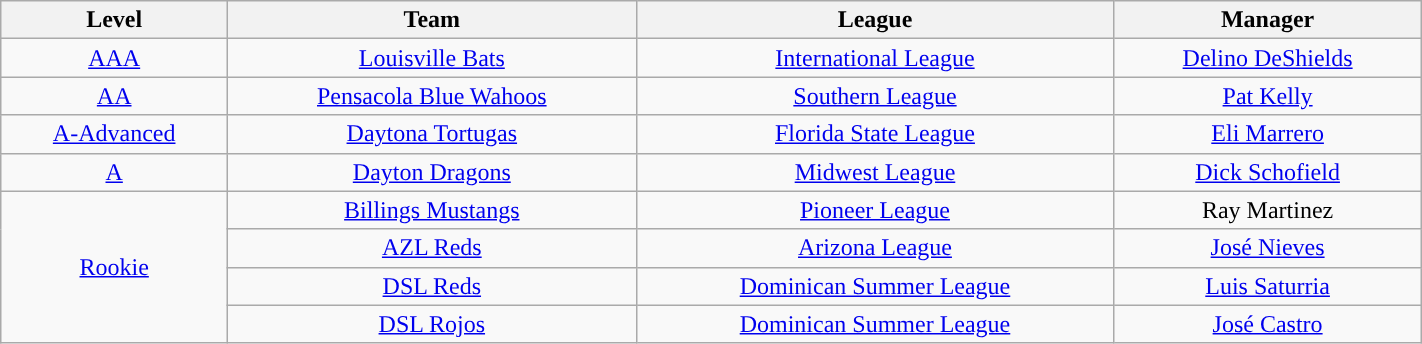<table class="wikitable" style="width:75%; text-align:center;">
<tr>
<th>Level</th>
<th>Team</th>
<th>League</th>
<th>Manager</th>
</tr>
<tr>
<td><a href='#'>AAA</a></td>
<td><a href='#'>Louisville Bats</a></td>
<td><a href='#'>International League</a></td>
<td><a href='#'>Delino DeShields</a></td>
</tr>
<tr>
<td><a href='#'>AA</a></td>
<td><a href='#'>Pensacola Blue Wahoos</a></td>
<td><a href='#'>Southern League</a></td>
<td><a href='#'>Pat Kelly</a></td>
</tr>
<tr>
<td><a href='#'>A-Advanced</a></td>
<td><a href='#'>Daytona Tortugas</a></td>
<td><a href='#'>Florida State League</a></td>
<td><a href='#'>Eli Marrero</a></td>
</tr>
<tr>
<td><a href='#'>A</a></td>
<td><a href='#'>Dayton Dragons</a></td>
<td><a href='#'>Midwest League</a></td>
<td><a href='#'>Dick Schofield</a></td>
</tr>
<tr>
<td rowspan=4><a href='#'>Rookie</a></td>
<td><a href='#'>Billings Mustangs</a></td>
<td><a href='#'>Pioneer League</a></td>
<td>Ray Martinez</td>
</tr>
<tr>
<td><a href='#'>AZL Reds</a></td>
<td><a href='#'>Arizona League</a></td>
<td><a href='#'>José Nieves</a></td>
</tr>
<tr>
<td><a href='#'>DSL Reds</a></td>
<td><a href='#'>Dominican Summer League</a></td>
<td><a href='#'>Luis Saturria</a></td>
</tr>
<tr>
<td><a href='#'>DSL Rojos</a></td>
<td><a href='#'>Dominican Summer League</a></td>
<td><a href='#'>José Castro</a></td>
</tr>
</table>
